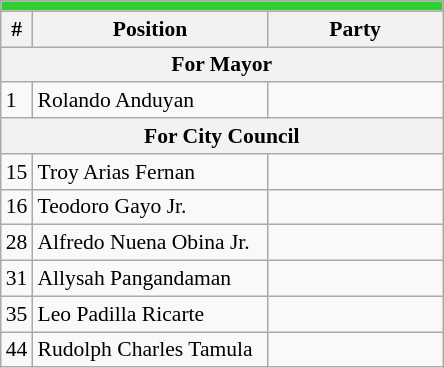<table class="wikitable" style="font-size:90%">
<tr>
<td colspan="4" bgcolor="#32CD32"></td>
</tr>
<tr>
<th>#</th>
<th width="150px">Position</th>
<th colspan="2" width="110px">Party</th>
</tr>
<tr>
<th colspan="4">For Mayor</th>
</tr>
<tr>
<td>1</td>
<td>Rolando Anduyan</td>
<td></td>
</tr>
<tr>
<th colspan="4">For City Council</th>
</tr>
<tr>
<td>15</td>
<td>Troy Arias Fernan</td>
<td></td>
</tr>
<tr>
<td>16</td>
<td>Teodoro Gayo Jr.</td>
<td></td>
</tr>
<tr>
<td>28</td>
<td>Alfredo Nuena Obina Jr.</td>
<td></td>
</tr>
<tr>
<td>31</td>
<td>Allysah Pangandaman</td>
<td></td>
</tr>
<tr>
<td>35</td>
<td>Leo Padilla Ricarte</td>
<td></td>
</tr>
<tr>
<td>44</td>
<td>Rudolph Charles Tamula</td>
<td></td>
</tr>
</table>
